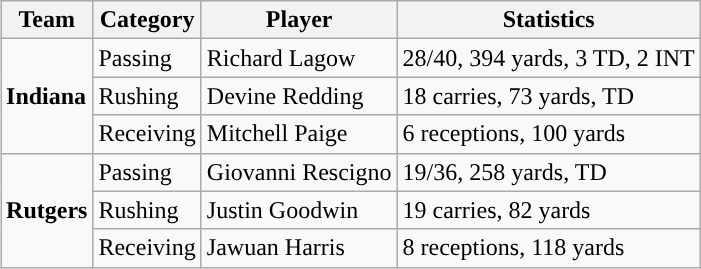<table class="wikitable" style="float: right;">
<tr>
<th>Team</th>
<th>Category</th>
<th>Player</th>
<th>Statistics</th>
</tr>
<tr>
<td rowspan=3><strong>Indiana</strong></td>
<td>Passing</td>
<td>Richard Lagow</td>
<td>28/40, 394 yards, 3 TD, 2 INT</td>
</tr>
<tr>
<td>Rushing</td>
<td>Devine Redding</td>
<td>18 carries, 73 yards, TD</td>
</tr>
<tr>
<td>Receiving</td>
<td>Mitchell Paige</td>
<td>6 receptions, 100 yards</td>
</tr>
<tr>
<td rowspan=3><strong>Rutgers</strong></td>
<td>Passing</td>
<td>Giovanni Rescigno</td>
<td>19/36, 258 yards, TD</td>
</tr>
<tr>
<td>Rushing</td>
<td>Justin Goodwin</td>
<td>19 carries, 82 yards</td>
</tr>
<tr>
<td>Receiving</td>
<td>Jawuan Harris</td>
<td>8 receptions, 118 yards</td>
</tr>
</table>
